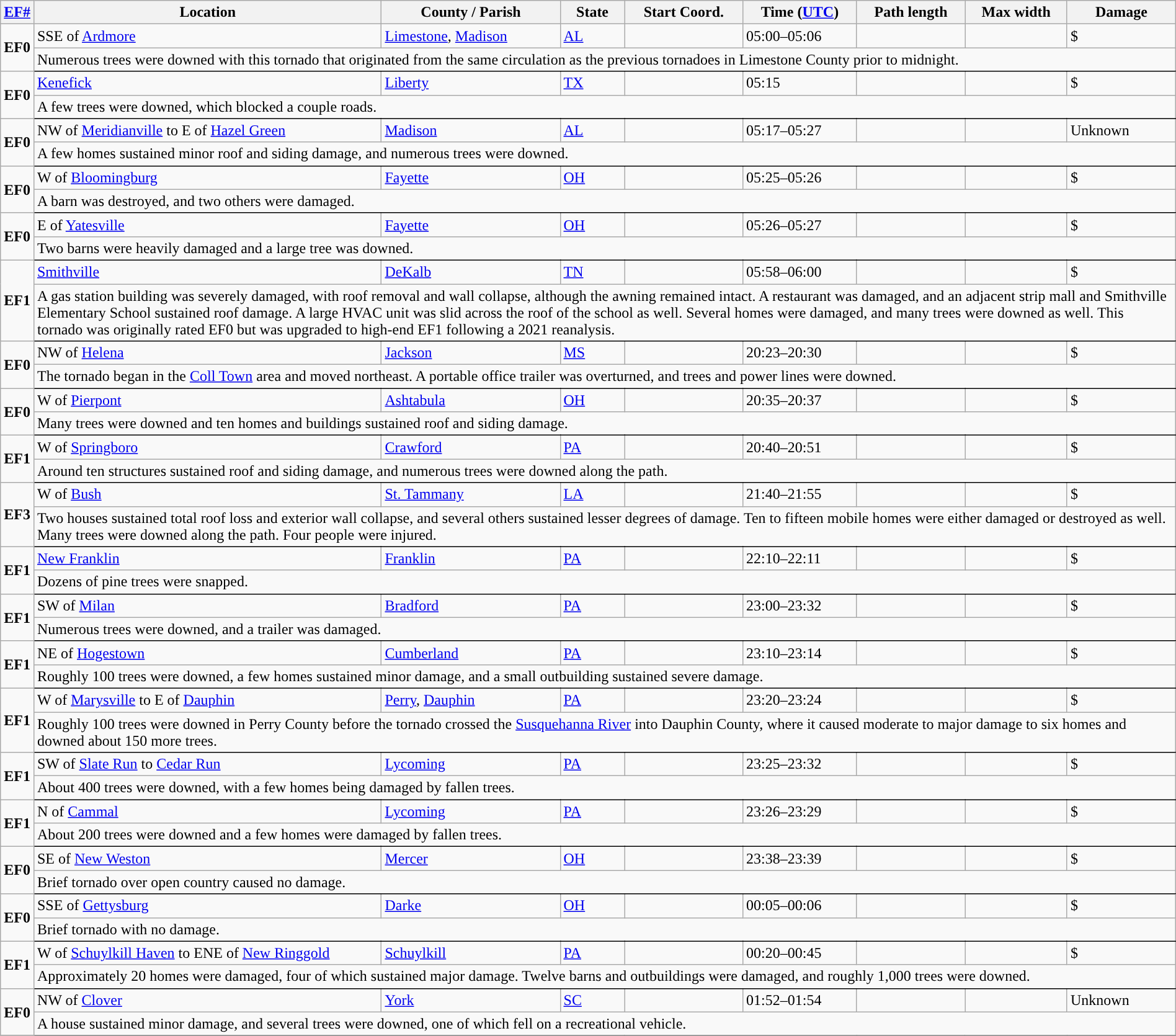<table class="wikitable sortable" style="width:100%;">
<tr>
<th scope="col" width="2%" align="center"><a href='#'>EF#</a></th>
<th scope="col" align="center" class="unsortable">Location</th>
<th scope="col" align="center" class="unsortable">County / Parish</th>
<th scope="col" align="center">State</th>
<th scope="col" align="center" data-sort-type="number">Start Coord.</th>
<th scope="col" align="center" data-sort-type="number">Time (<a href='#'>UTC</a>)</th>
<th scope="col" align="center" data-sort-type="number">Path length</th>
<th scope="col" align="center" data-sort-type="number">Max width</th>
<th scope="col" align="center">Damage</th>
</tr>
<tr>
<td rowspan="2" align="center"><strong>EF0</strong></td>
<td>SSE of <a href='#'>Ardmore</a></td>
<td><a href='#'>Limestone</a>, <a href='#'>Madison</a></td>
<td><a href='#'>AL</a></td>
<td></td>
<td>05:00–05:06</td>
<td></td>
<td></td>
<td>$</td>
</tr>
<tr class="expand-child">
<td colspan="8" style=" border-bottom: 1px solid black;">Numerous trees were downed with this tornado that originated from the same circulation as the previous tornadoes in Limestone County prior to midnight.</td>
</tr>
<tr>
<td rowspan="2" align="center"><strong>EF0</strong></td>
<td><a href='#'>Kenefick</a></td>
<td><a href='#'>Liberty</a></td>
<td><a href='#'>TX</a></td>
<td></td>
<td>05:15</td>
<td></td>
<td></td>
<td>$</td>
</tr>
<tr class="expand-child">
<td colspan="8" style=" border-bottom: 1px solid black;">A few trees were downed, which blocked a couple roads.</td>
</tr>
<tr>
<td rowspan="2" align="center"><strong>EF0</strong></td>
<td>NW of <a href='#'>Meridianville</a> to E of <a href='#'>Hazel Green</a></td>
<td><a href='#'>Madison</a></td>
<td><a href='#'>AL</a></td>
<td></td>
<td>05:17–05:27</td>
<td></td>
<td></td>
<td>Unknown</td>
</tr>
<tr class="expand-child">
<td colspan="8" style=" border-bottom: 1px solid black;">A few homes sustained minor roof and siding damage, and numerous trees were downed.</td>
</tr>
<tr>
<td rowspan="2" align="center"><strong>EF0</strong></td>
<td>W of <a href='#'>Bloomingburg</a></td>
<td><a href='#'>Fayette</a></td>
<td><a href='#'>OH</a></td>
<td></td>
<td>05:25–05:26</td>
<td></td>
<td></td>
<td>$</td>
</tr>
<tr class="expand-child">
<td colspan="8" style=" border-bottom: 1px solid black;">A barn was destroyed, and two others were damaged.</td>
</tr>
<tr>
<td rowspan="2" align="center"><strong>EF0</strong></td>
<td>E of <a href='#'>Yatesville</a></td>
<td><a href='#'>Fayette</a></td>
<td><a href='#'>OH</a></td>
<td></td>
<td>05:26–05:27</td>
<td></td>
<td></td>
<td>$</td>
</tr>
<tr class="expand-child">
<td colspan="8" style=" border-bottom: 1px solid black;">Two barns were heavily damaged and a large tree was downed.</td>
</tr>
<tr>
<td rowspan="2" align="center"><strong>EF1</strong></td>
<td><a href='#'>Smithville</a></td>
<td><a href='#'>DeKalb</a></td>
<td><a href='#'>TN</a></td>
<td></td>
<td>05:58–06:00</td>
<td></td>
<td></td>
<td>$</td>
</tr>
<tr class="expand-child">
<td colspan="8" style=" border-bottom: 1px solid black;">A gas station building was severely damaged, with roof removal and wall collapse, although the awning remained intact. A restaurant was damaged, and an adjacent strip mall and Smithville Elementary School sustained roof damage. A large HVAC unit was slid across the roof of the school as well. Several homes were damaged, and many trees were downed as well. This tornado was originally rated EF0 but was upgraded to high-end EF1 following a 2021 reanalysis.</td>
</tr>
<tr>
<td rowspan="2" align="center"><strong>EF0</strong></td>
<td>NW of <a href='#'>Helena</a></td>
<td><a href='#'>Jackson</a></td>
<td><a href='#'>MS</a></td>
<td></td>
<td>20:23–20:30</td>
<td></td>
<td></td>
<td>$</td>
</tr>
<tr class="expand-child">
<td colspan="8" style=" border-bottom: 1px solid black;">The tornado began in the <a href='#'>Coll Town</a> area and moved northeast. A portable office trailer was overturned, and trees and power lines were downed.</td>
</tr>
<tr>
<td rowspan="2" align="center"><strong>EF0</strong></td>
<td>W of <a href='#'>Pierpont</a></td>
<td><a href='#'>Ashtabula</a></td>
<td><a href='#'>OH</a></td>
<td></td>
<td>20:35–20:37</td>
<td></td>
<td></td>
<td>$</td>
</tr>
<tr class="expand-child">
<td colspan="8" style=" border-bottom: 1px solid black;">Many trees were downed and ten homes and buildings sustained roof and siding damage.</td>
</tr>
<tr>
<td rowspan="2" align="center"><strong>EF1</strong></td>
<td>W of <a href='#'>Springboro</a></td>
<td><a href='#'>Crawford</a></td>
<td><a href='#'>PA</a></td>
<td></td>
<td>20:40–20:51</td>
<td></td>
<td></td>
<td>$</td>
</tr>
<tr class="expand-child">
<td colspan="8" style=" border-bottom: 1px solid black;">Around ten structures sustained roof and siding damage, and numerous trees were downed along the path.</td>
</tr>
<tr>
<td rowspan="2" align="center"><strong>EF3</strong></td>
<td>W of <a href='#'>Bush</a></td>
<td><a href='#'>St. Tammany</a></td>
<td><a href='#'>LA</a></td>
<td></td>
<td>21:40–21:55</td>
<td></td>
<td></td>
<td>$</td>
</tr>
<tr class="expand-child">
<td colspan="8" style=" border-bottom: 1px solid black;">Two houses sustained total roof loss and exterior wall collapse, and several others sustained lesser degrees of damage. Ten to fifteen mobile homes were either damaged or destroyed as well. Many trees were downed along the path. Four people were injured.</td>
</tr>
<tr>
<td rowspan="2" align="center"><strong>EF1</strong></td>
<td><a href='#'>New Franklin</a></td>
<td><a href='#'>Franklin</a></td>
<td><a href='#'>PA</a></td>
<td></td>
<td>22:10–22:11</td>
<td></td>
<td></td>
<td>$</td>
</tr>
<tr class="expand-child">
<td colspan="8" style=" border-bottom: 1px solid black;">Dozens of pine trees were snapped.</td>
</tr>
<tr>
<td rowspan="2" align="center"><strong>EF1</strong></td>
<td>SW of <a href='#'>Milan</a></td>
<td><a href='#'>Bradford</a></td>
<td><a href='#'>PA</a></td>
<td></td>
<td>23:00–23:32</td>
<td></td>
<td></td>
<td>$</td>
</tr>
<tr class="expand-child">
<td colspan="8" style=" border-bottom: 1px solid black;">Numerous trees were downed, and a trailer was damaged.</td>
</tr>
<tr>
<td rowspan="2" align="center"><strong>EF1</strong></td>
<td>NE of <a href='#'>Hogestown</a></td>
<td><a href='#'>Cumberland</a></td>
<td><a href='#'>PA</a></td>
<td></td>
<td>23:10–23:14</td>
<td></td>
<td></td>
<td>$</td>
</tr>
<tr class="expand-child">
<td colspan="8" style=" border-bottom: 1px solid black;">Roughly 100 trees were downed, a few homes sustained minor damage, and a small outbuilding sustained severe damage.</td>
</tr>
<tr>
<td rowspan="2" align="center"><strong>EF1</strong></td>
<td>W of <a href='#'>Marysville</a> to E of <a href='#'>Dauphin</a></td>
<td><a href='#'>Perry</a>, <a href='#'>Dauphin</a></td>
<td><a href='#'>PA</a></td>
<td></td>
<td>23:20–23:24</td>
<td></td>
<td></td>
<td>$</td>
</tr>
<tr class="expand-child">
<td colspan="8" style=" border-bottom: 1px solid black;">Roughly 100 trees were downed in Perry County before the tornado crossed the <a href='#'>Susquehanna River</a> into Dauphin County, where it caused moderate to major damage to six homes and downed about 150 more trees.</td>
</tr>
<tr>
<td rowspan="2" align="center"><strong>EF1</strong></td>
<td>SW of <a href='#'>Slate Run</a> to <a href='#'>Cedar Run</a></td>
<td><a href='#'>Lycoming</a></td>
<td><a href='#'>PA</a></td>
<td></td>
<td>23:25–23:32</td>
<td></td>
<td></td>
<td>$</td>
</tr>
<tr class="expand-child">
<td colspan="8" style=" border-bottom: 1px solid black;">About 400 trees were downed, with a few homes being damaged by fallen trees.</td>
</tr>
<tr>
<td rowspan="2" align="center"><strong>EF1</strong></td>
<td>N of <a href='#'>Cammal</a></td>
<td><a href='#'>Lycoming</a></td>
<td><a href='#'>PA</a></td>
<td></td>
<td>23:26–23:29</td>
<td></td>
<td></td>
<td>$</td>
</tr>
<tr class="expand-child">
<td colspan="8" style=" border-bottom: 1px solid black;">About 200 trees were downed and a few homes were damaged by fallen trees.</td>
</tr>
<tr>
<td rowspan="2" align="center"><strong>EF0</strong></td>
<td>SE of <a href='#'>New Weston</a></td>
<td><a href='#'>Mercer</a></td>
<td><a href='#'>OH</a></td>
<td></td>
<td>23:38–23:39</td>
<td></td>
<td></td>
<td>$</td>
</tr>
<tr class="expand-child">
<td colspan="8" style=" border-bottom: 1px solid black;">Brief tornado over open country caused no damage.</td>
</tr>
<tr>
<td rowspan="2" align="center"><strong>EF0</strong></td>
<td>SSE of <a href='#'>Gettysburg</a></td>
<td><a href='#'>Darke</a></td>
<td><a href='#'>OH</a></td>
<td></td>
<td>00:05–00:06</td>
<td></td>
<td></td>
<td>$</td>
</tr>
<tr class="expand-child">
<td colspan="8" style=" border-bottom: 1px solid black;">Brief tornado with no damage.</td>
</tr>
<tr>
<td rowspan="2" align="center"><strong>EF1</strong></td>
<td>W of <a href='#'>Schuylkill Haven</a> to ENE of <a href='#'>New Ringgold</a></td>
<td><a href='#'>Schuylkill</a></td>
<td><a href='#'>PA</a></td>
<td></td>
<td>00:20–00:45</td>
<td></td>
<td></td>
<td>$</td>
</tr>
<tr class="expand-child">
<td colspan="8" style=" border-bottom: 1px solid black;">Approximately 20 homes were damaged, four of which sustained major damage. Twelve barns and outbuildings were damaged, and roughly 1,000 trees were downed.</td>
</tr>
<tr>
<td rowspan="2" align="center"><strong>EF0</strong></td>
<td>NW of <a href='#'>Clover</a></td>
<td><a href='#'>York</a></td>
<td><a href='#'>SC</a></td>
<td></td>
<td>01:52–01:54</td>
<td></td>
<td></td>
<td>Unknown</td>
</tr>
<tr class="expand-child">
<td colspan="8" style=" border-bottom: 1px solid black;">A house sustained minor damage, and several trees were downed, one of which fell on a recreational vehicle.</td>
</tr>
<tr>
</tr>
</table>
